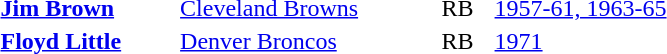<table style="border:'1' 'solid' 'gray' " width="500">
<tr>
</tr>
<tr>
<td><strong><a href='#'>Jim Brown</a></strong></td>
<td><a href='#'>Cleveland Browns</a></td>
<td>RB</td>
<td><a href='#'>1957-61, 1963-65</a></td>
</tr>
<tr>
<td><strong><a href='#'>Floyd Little</a></strong></td>
<td><a href='#'>Denver Broncos</a></td>
<td>RB</td>
<td><a href='#'>1971</a></td>
</tr>
</table>
